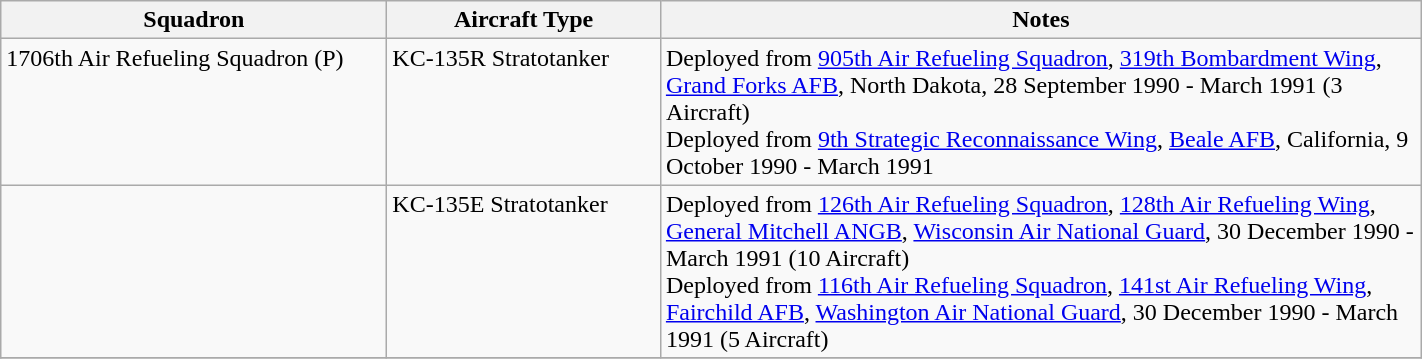<table class="wikitable">
<tr>
<th scope="col" width="250">Squadron</th>
<th scope="col" width="175">Aircraft Type</th>
<th scope="col" width="500">Notes</th>
</tr>
<tr valign="top">
<td>1706th Air Refueling Squadron (P)</td>
<td>KC-135R Stratotanker</td>
<td>Deployed from <a href='#'>905th Air Refueling Squadron</a>, <a href='#'>319th Bombardment Wing</a>, <a href='#'>Grand Forks AFB</a>, North Dakota, 28 September 1990 - March 1991 (3 Aircraft)<br>Deployed from <a href='#'>9th Strategic Reconnaissance Wing</a>, <a href='#'>Beale AFB</a>, California, 9 October 1990 - March 1991</td>
</tr>
<tr valign="top">
<td></td>
<td>KC-135E Stratotanker</td>
<td>Deployed from <a href='#'>126th Air Refueling Squadron</a>, <a href='#'>128th Air Refueling Wing</a>, <a href='#'>General Mitchell ANGB</a>, <a href='#'>Wisconsin Air National Guard</a>, 30 December 1990 - March 1991 (10 Aircraft)<br>Deployed from <a href='#'>116th Air Refueling Squadron</a>, <a href='#'>141st Air Refueling Wing</a>, <a href='#'>Fairchild AFB</a>, <a href='#'>Washington Air National Guard</a>, 30 December 1990 - March 1991 (5 Aircraft)</td>
</tr>
<tr>
</tr>
</table>
